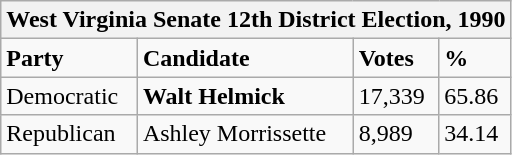<table class="wikitable">
<tr>
<th colspan="4">West Virginia Senate 12th District Election, 1990</th>
</tr>
<tr>
<td><strong>Party</strong></td>
<td><strong>Candidate</strong></td>
<td><strong>Votes</strong></td>
<td><strong>%</strong></td>
</tr>
<tr>
<td>Democratic</td>
<td><strong>Walt Helmick</strong></td>
<td>17,339</td>
<td>65.86</td>
</tr>
<tr>
<td>Republican</td>
<td>Ashley Morrissette</td>
<td>8,989</td>
<td>34.14</td>
</tr>
</table>
